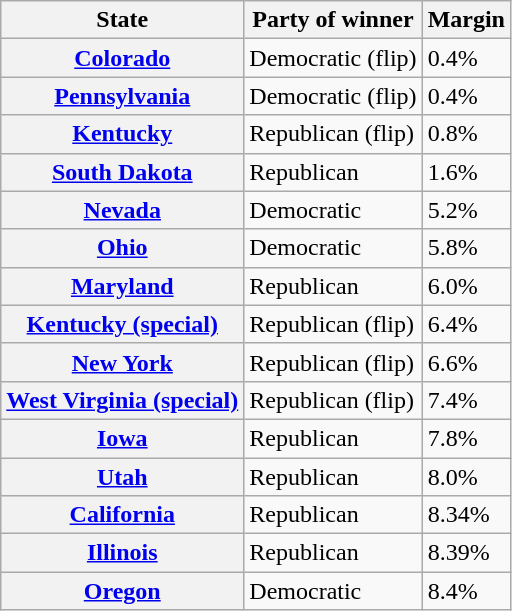<table class="wikitable sortable">
<tr>
<th>State</th>
<th>Party of winner</th>
<th>Margin</th>
</tr>
<tr>
<th><a href='#'>Colorado</a></th>
<td data-sort-value=1 >Democratic (flip)</td>
<td>0.4%</td>
</tr>
<tr>
<th><a href='#'>Pennsylvania</a></th>
<td data-sort-value=1 >Democratic (flip)</td>
<td>0.4%</td>
</tr>
<tr>
<th><a href='#'>Kentucky</a></th>
<td data-sort-value=-0.5 >Republican (flip)</td>
<td>0.8%</td>
</tr>
<tr>
<th><a href='#'>South Dakota</a></th>
<td data-sort-value=1 >Republican</td>
<td>1.6%</td>
</tr>
<tr>
<th><a href='#'>Nevada</a></th>
<td data-sort-value=1 >Democratic</td>
<td>5.2%</td>
</tr>
<tr>
<th><a href='#'>Ohio</a></th>
<td data-sort-value=1 >Democratic</td>
<td>5.8%</td>
</tr>
<tr>
<th><a href='#'>Maryland</a></th>
<td data-sort-value=1 >Republican</td>
<td>6.0%</td>
</tr>
<tr>
<th><a href='#'>Kentucky (special)</a></th>
<td data-sort-value=1 >Republican (flip)</td>
<td>6.4%</td>
</tr>
<tr>
<th><a href='#'>New York</a></th>
<td data-sort-value=1 >Republican (flip)</td>
<td>6.6%</td>
</tr>
<tr>
<th><a href='#'>West Virginia (special)</a></th>
<td data-sort-value=1 >Republican (flip)</td>
<td>7.4%</td>
</tr>
<tr>
<th><a href='#'>Iowa</a></th>
<td data-sort-value=1 >Republican</td>
<td>7.8%</td>
</tr>
<tr>
<th><a href='#'>Utah</a></th>
<td data-sort-value=1 >Republican</td>
<td>8.0%</td>
</tr>
<tr>
<th><a href='#'>California</a></th>
<td data-sort-value=1 >Republican</td>
<td>8.34%</td>
</tr>
<tr>
<th><a href='#'>Illinois</a></th>
<td data-sort-value=1 >Republican</td>
<td>8.39%</td>
</tr>
<tr>
<th><a href='#'>Oregon</a></th>
<td data-sort-value=1 >Democratic</td>
<td>8.4%</td>
</tr>
</table>
